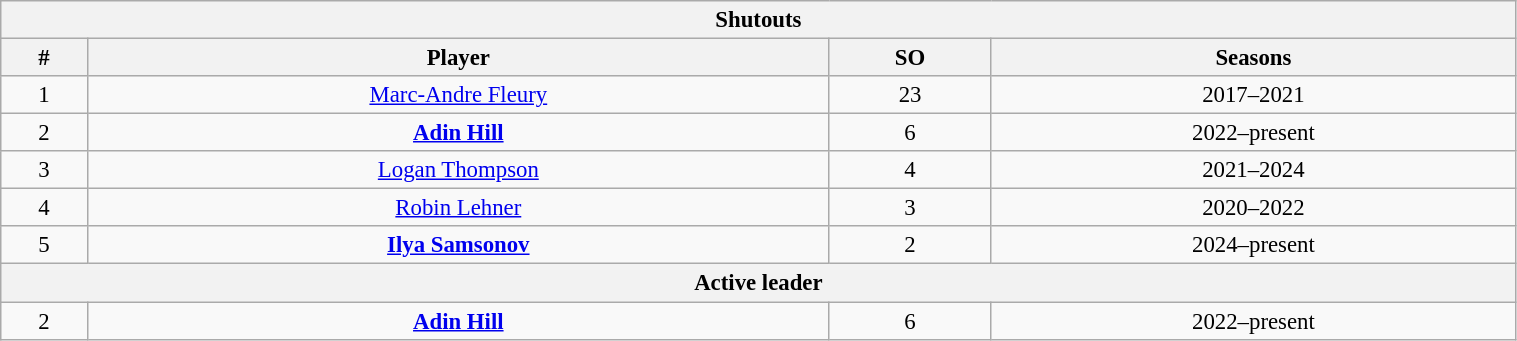<table class="wikitable" style="text-align: center; font-size: 95%" width="80%">
<tr>
<th colspan="4">Shutouts</th>
</tr>
<tr>
<th>#</th>
<th>Player</th>
<th>SO</th>
<th>Seasons</th>
</tr>
<tr>
<td>1</td>
<td><a href='#'>Marc-Andre Fleury</a></td>
<td>23</td>
<td>2017–2021</td>
</tr>
<tr>
<td>2</td>
<td><strong><a href='#'>Adin Hill</a></strong></td>
<td>6</td>
<td>2022–present</td>
</tr>
<tr>
<td>3</td>
<td><a href='#'>Logan Thompson</a></td>
<td>4</td>
<td>2021–2024</td>
</tr>
<tr>
<td>4</td>
<td><a href='#'>Robin Lehner</a></td>
<td>3</td>
<td>2020–2022</td>
</tr>
<tr>
<td>5</td>
<td><strong><a href='#'>Ilya Samsonov</a></strong></td>
<td>2</td>
<td>2024–present</td>
</tr>
<tr>
<th colspan="4">Active leader</th>
</tr>
<tr>
<td>2</td>
<td><strong><a href='#'>Adin Hill</a></strong></td>
<td>6</td>
<td>2022–present</td>
</tr>
</table>
